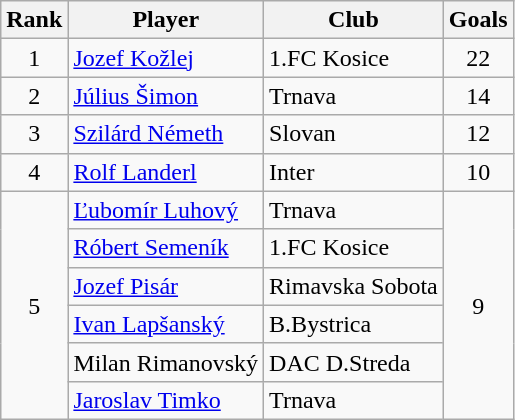<table class="wikitable" style="text-align:center">
<tr>
<th>Rank</th>
<th>Player</th>
<th>Club</th>
<th>Goals</th>
</tr>
<tr>
<td>1</td>
<td align="left"> <a href='#'>Jozef Kožlej</a></td>
<td align="left">1.FC Kosice</td>
<td>22</td>
</tr>
<tr>
<td>2</td>
<td align="left"> <a href='#'>Július Šimon</a></td>
<td align="left">Trnava</td>
<td>14</td>
</tr>
<tr>
<td>3</td>
<td align="left"> <a href='#'>Szilárd Németh</a></td>
<td align="left">Slovan</td>
<td>12</td>
</tr>
<tr>
<td>4</td>
<td align="left"> <a href='#'>Rolf Landerl</a></td>
<td align="left">Inter</td>
<td>10</td>
</tr>
<tr>
<td rowspan=6>5</td>
<td align="left"> <a href='#'>Ľubomír Luhový</a></td>
<td align="left">Trnava</td>
<td rowspan=6>9</td>
</tr>
<tr>
<td align="left"> <a href='#'>Róbert Semeník</a></td>
<td align="left">1.FC Kosice</td>
</tr>
<tr>
<td align="left"> <a href='#'>Jozef Pisár</a></td>
<td align="left">Rimavska Sobota</td>
</tr>
<tr>
<td align="left"> <a href='#'>Ivan Lapšanský</a></td>
<td align="left">B.Bystrica</td>
</tr>
<tr>
<td align="left"> Milan Rimanovský</td>
<td align="left">DAC D.Streda</td>
</tr>
<tr>
<td align="left"> <a href='#'>Jaroslav Timko</a></td>
<td align="left">Trnava</td>
</tr>
</table>
